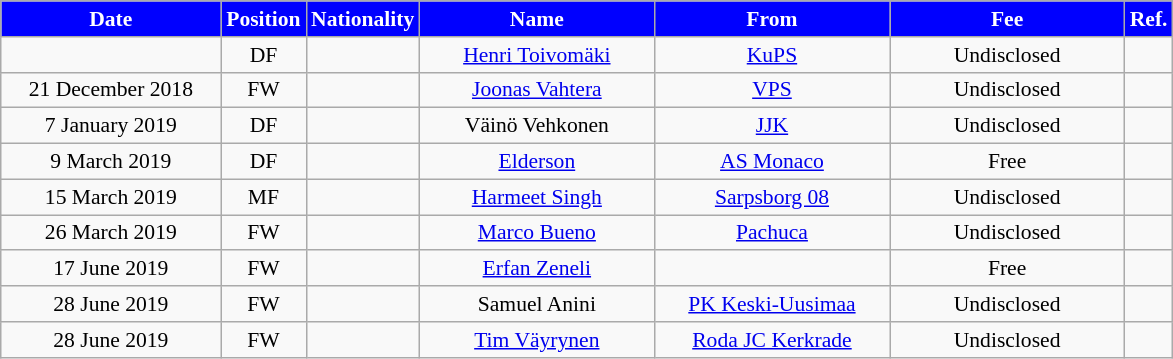<table class="wikitable"  style="text-align:center; font-size:90%; ">
<tr>
<th style="background:#00f; color:white; width:140px;">Date</th>
<th style="background:#00f; color:white; width:50px;">Position</th>
<th style="background:#00f; color:white; width:50px;">Nationality</th>
<th style="background:#00f; color:white; width:150px;">Name</th>
<th style="background:#00f; color:white; width:150px;">From</th>
<th style="background:#00f; color:white; width:150px;">Fee</th>
<th style="background:#00f; color:white; width:20px;">Ref.</th>
</tr>
<tr>
<td></td>
<td>DF</td>
<td></td>
<td><a href='#'>Henri Toivomäki</a></td>
<td><a href='#'>KuPS</a></td>
<td>Undisclosed</td>
<td></td>
</tr>
<tr>
<td>21 December 2018</td>
<td>FW</td>
<td></td>
<td><a href='#'>Joonas Vahtera</a></td>
<td><a href='#'>VPS</a></td>
<td>Undisclosed</td>
<td></td>
</tr>
<tr>
<td>7 January 2019</td>
<td>DF</td>
<td></td>
<td>Väinö Vehkonen</td>
<td><a href='#'>JJK</a></td>
<td>Undisclosed</td>
<td></td>
</tr>
<tr>
<td>9 March 2019</td>
<td>DF</td>
<td></td>
<td><a href='#'>Elderson</a></td>
<td><a href='#'>AS Monaco</a></td>
<td>Free</td>
<td></td>
</tr>
<tr>
<td>15 March 2019</td>
<td>MF</td>
<td></td>
<td><a href='#'>Harmeet Singh</a></td>
<td><a href='#'>Sarpsborg 08</a></td>
<td>Undisclosed</td>
<td></td>
</tr>
<tr>
<td>26 March 2019</td>
<td>FW</td>
<td></td>
<td><a href='#'>Marco Bueno</a></td>
<td><a href='#'>Pachuca</a></td>
<td>Undisclosed</td>
<td></td>
</tr>
<tr>
<td>17 June 2019</td>
<td>FW</td>
<td></td>
<td><a href='#'>Erfan Zeneli</a></td>
<td></td>
<td>Free</td>
<td></td>
</tr>
<tr>
<td>28 June 2019</td>
<td>FW</td>
<td></td>
<td>Samuel Anini</td>
<td><a href='#'>PK Keski-Uusimaa</a></td>
<td>Undisclosed</td>
<td></td>
</tr>
<tr>
<td>28 June 2019</td>
<td>FW</td>
<td></td>
<td><a href='#'>Tim Väyrynen</a></td>
<td><a href='#'>Roda JC Kerkrade</a></td>
<td>Undisclosed</td>
<td></td>
</tr>
</table>
